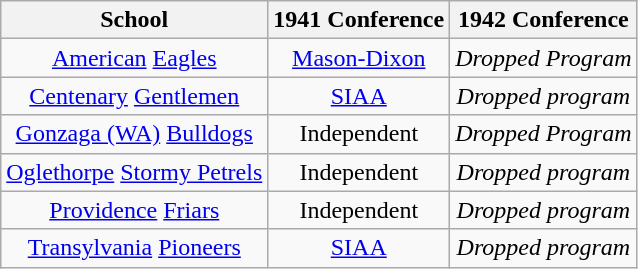<table class="wikitable sortable">
<tr>
<th>School</th>
<th>1941 Conference</th>
<th>1942 Conference</th>
</tr>
<tr style="text-align:center;">
<td><a href='#'>American</a> <a href='#'>Eagles</a></td>
<td><a href='#'>Mason-Dixon</a></td>
<td><em>Dropped Program</em></td>
</tr>
<tr style="text-align:center;">
<td><a href='#'>Centenary</a> <a href='#'>Gentlemen</a></td>
<td><a href='#'>SIAA</a></td>
<td><em>Dropped program</em></td>
</tr>
<tr style="text-align:center;">
<td><a href='#'>Gonzaga (WA)</a> <a href='#'>Bulldogs</a></td>
<td>Independent</td>
<td><em>Dropped Program</em></td>
</tr>
<tr style="text-align:center;">
<td><a href='#'>Oglethorpe</a> <a href='#'>Stormy Petrels</a></td>
<td>Independent</td>
<td><em>Dropped program</em></td>
</tr>
<tr style="text-align:center;">
<td><a href='#'>Providence</a> <a href='#'>Friars</a></td>
<td>Independent</td>
<td><em>Dropped program</em></td>
</tr>
<tr style="text-align:center;">
<td><a href='#'>Transylvania</a> <a href='#'>Pioneers</a></td>
<td><a href='#'>SIAA</a></td>
<td><em>Dropped program</em></td>
</tr>
</table>
